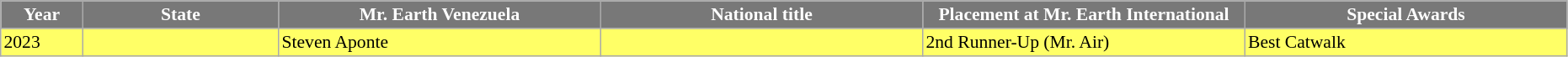<table class="sortable" border="5" cellpadding="2" cellspacing="0" align=" 0 1em 0 0" style="background: #f9f9f9; border: 1px #aaa solid; border-collapse: collapse; font-size: 90%">
<tr>
<th width="60" style="background-color:#787878;color:#FFFFFF;">Year</th>
<th width="150" style="background-color:#787878;color:#FFFFFF;">State</th>
<th width="250" style="background-color:#787878;color:#FFFFFF;">Mr. Earth Venezuela</th>
<th width="250" style="background-color:#787878;color:#FFFFFF;">National title</th>
<th width="250" style="background-color:#787878;color:#FFFFFF;">Placement at Mr. Earth International</th>
<th width="250" style="background-color:#787878;color:#FFFFFF;">Special Awards</th>
</tr>
<tr bgcolor="#FFFF66">
<td>2023</td>
<td></td>
<td>Steven Aponte</td>
<td></td>
<td>2nd Runner-Up (Mr. Air)</td>
<td>Best Catwalk</td>
</tr>
</table>
